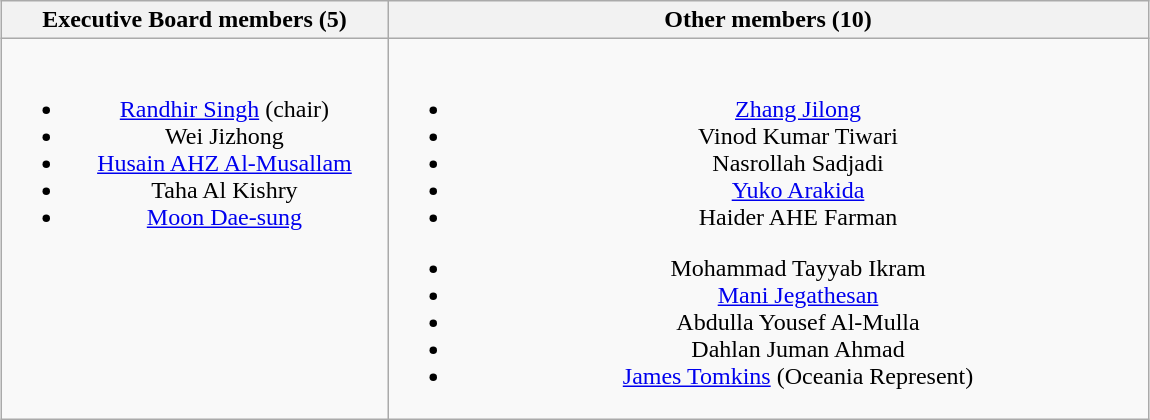<table class="wikitable" style="margin: 0 auto;text-align: center">
<tr>
<th width="250px">Executive Board members (5)</th>
<th width="500px">Other members (10)</th>
</tr>
<tr valign=top>
<td width="250px"><br><ul><li> <a href='#'>Randhir Singh</a> (chair)</li><li> Wei Jizhong</li><li> <a href='#'>Husain AHZ Al-Musallam</a></li><li> Taha Al Kishry</li><li> <a href='#'>Moon Dae-sung</a></li></ul></td>
<td width="500px"><br>
<ul><li> <a href='#'>Zhang Jilong</a></li><li> Vinod Kumar Tiwari</li><li> Nasrollah Sadjadi</li><li> <a href='#'>Yuko Arakida</a></li><li> Haider AHE Farman</li></ul><ul><li> Mohammad Tayyab Ikram</li><li> <a href='#'>Mani Jegathesan</a></li><li> Abdulla Yousef Al-Mulla</li><li> Dahlan Juman Ahmad</li><li> <a href='#'>James Tomkins</a> (Oceania Represent)</li></ul></td>
</tr>
</table>
